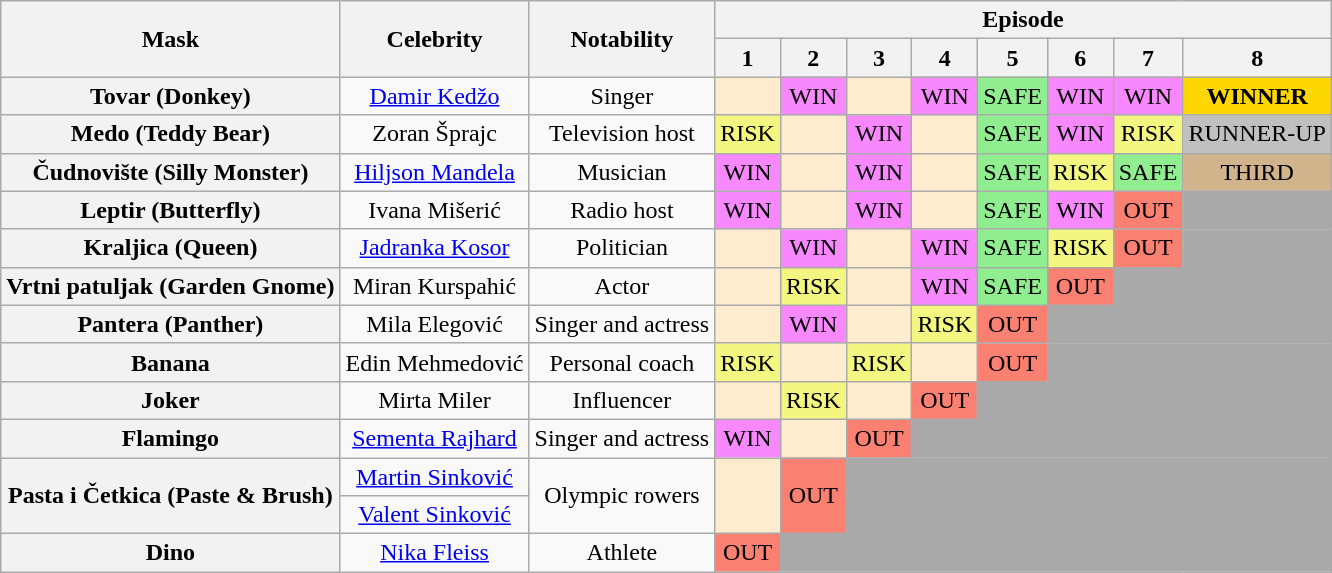<table class="wikitable" style="text-align: center;">
<tr>
<th rowspan="2">Mask</th>
<th rowspan="2">Celebrity</th>
<th rowspan="2">Notability</th>
<th colspan="8">Episode</th>
</tr>
<tr>
<th>1</th>
<th>2</th>
<th>3</th>
<th>4</th>
<th>5</th>
<th>6</th>
<th>7</th>
<th>8</th>
</tr>
<tr>
<th>Tovar (Donkey)</th>
<td><a href='#'>Damir Kedžo</a></td>
<td>Singer</td>
<td bgcolor=#FFEBCD></td>
<td bgcolor=#F888FD>WIN</td>
<td bgcolor=#FFEBCD></td>
<td bgcolor=#F888FD>WIN</td>
<td bgcolor=lightgreen>SAFE</td>
<td bgcolor=#F888FD>WIN</td>
<td bgcolor=#F888FD>WIN</td>
<td bgcolor=gold><strong>WINNER</strong></td>
</tr>
<tr>
<th>Medo (Teddy Bear)</th>
<td>Zoran Šprajc</td>
<td>Television host</td>
<td bgcolor=#F3F781>RISK</td>
<td bgcolor=#FFEBCD></td>
<td bgcolor=#F888FD>WIN</td>
<td bgcolor=#FFEBCD></td>
<td bgcolor=lightgreen>SAFE</td>
<td bgcolor=#F888FD>WIN</td>
<td bgcolor=#F3F781>RISK</td>
<td bgcolor=silver>RUNNER-UP</td>
</tr>
<tr>
<th>Čudnovište (Silly Monster)</th>
<td><a href='#'>Hiljson Mandela</a></td>
<td>Musician</td>
<td bgcolor=#F888FD>WIN</td>
<td bgcolor=#FFEBCD></td>
<td bgcolor=#F888FD>WIN</td>
<td bgcolor=#FFEBCD></td>
<td bgcolor=lightgreen>SAFE</td>
<td bgcolor="#F3F781">RISK</td>
<td bgcolor=lightgreen>SAFE</td>
<td bgcolor=tan>THIRD</td>
</tr>
<tr>
<th>Leptir (Butterfly)</th>
<td>Ivana Mišerić</td>
<td>Radio host</td>
<td bgcolor=#F888FD>WIN</td>
<td bgcolor=#FFEBCD></td>
<td bgcolor=#F888FD>WIN</td>
<td bgcolor=#FFEBCD></td>
<td bgcolor=lightgreen>SAFE</td>
<td bgcolor=#F888FD>WIN</td>
<td bgcolor=salmon>OUT</td>
<td bgcolor="darkgrey"></td>
</tr>
<tr>
<th>Kraljica (Queen)</th>
<td><a href='#'>Jadranka Kosor</a></td>
<td>Politician</td>
<td bgcolor=#FFEBCD></td>
<td bgcolor=#F888FD>WIN</td>
<td bgcolor=#FFEBCD></td>
<td bgcolor=#F888FD>WIN</td>
<td bgcolor=lightgreen>SAFE</td>
<td bgcolor="#F3F781">RISK</td>
<td bgcolor=salmon>OUT</td>
<td bgcolor="darkgrey"></td>
</tr>
<tr>
<th>Vrtni patuljak (Garden Gnome)</th>
<td>Miran Kurspahić</td>
<td>Actor</td>
<td bgcolor="#FFEBCD"></td>
<td bgcolor="#F3F781">RISK</td>
<td bgcolor="#FFEBCD"></td>
<td bgcolor=#F888FD>WIN</td>
<td bgcolor=lightgreen>SAFE</td>
<td bgcolor=salmon>OUT</td>
<td colspan="2" bgcolor="darkgrey"></td>
</tr>
<tr>
<th>Pantera (Panther)</th>
<td>Mila Elegović</td>
<td>Singer and actress</td>
<td bgcolor=#FFEBCD></td>
<td bgcolor=#F888FD>WIN</td>
<td bgcolor=#FFEBCD></td>
<td bgcolor=#F3F781>RISK</td>
<td bgcolor="salmon">OUT</td>
<td colspan="3" bgcolor="darkgrey"></td>
</tr>
<tr>
<th>Banana</th>
<td>Edin Mehmedović</td>
<td>Personal coach</td>
<td bgcolor=#F3F781>RISK</td>
<td bgcolor=#FFEBCD></td>
<td bgcolor=#F3F781>RISK</td>
<td bgcolor=#FFEBCD></td>
<td bgcolor=salmon>OUT</td>
<td colspan="3" bgcolor="darkgrey"></td>
</tr>
<tr>
<th>Joker</th>
<td>Mirta Miler</td>
<td>Influencer</td>
<td bgcolor="#FFEBCD"></td>
<td bgcolor="#F3F781">RISK</td>
<td bgcolor="#FFEBCD"></td>
<td bgcolor="salmon">OUT</td>
<td colspan="4" bgcolor="darkgrey"></td>
</tr>
<tr>
<th>Flamingo</th>
<td><a href='#'>Sementa Rajhard</a></td>
<td>Singer and actress</td>
<td bgcolor="#F888FD">WIN</td>
<td bgcolor="#FFEBCD"></td>
<td bgcolor="salmon">OUT</td>
<td colspan="5" bgcolor="darkgrey"></td>
</tr>
<tr>
<th rowspan="2">Pasta i Četkica (Paste & Brush)</th>
<td><a href='#'>Martin Sinković</a></td>
<td rowspan="2">Olympic rowers</td>
<td rowspan="2" bgcolor=#FFEBCD></td>
<td rowspan="2" bgcolor=salmon>OUT</td>
<td colspan="6" rowspan="2" bgcolor="darkgrey"></td>
</tr>
<tr>
<td><a href='#'>Valent Sinković</a></td>
</tr>
<tr>
<th>Dino</th>
<td><a href='#'>Nika Fleiss</a></td>
<td>Athlete</td>
<td bgcolor="salmon">OUT</td>
<td colspan="7" bgcolor="darkgrey"></td>
</tr>
</table>
